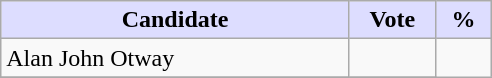<table class="wikitable">
<tr>
<th style="background:#ddf; width:225px;">Candidate</th>
<th style="background:#ddf; width:50px;">Vote</th>
<th style="background:#ddf; width:30px;">%</th>
</tr>
<tr>
<td>Alan John Otway</td>
<td></td>
</tr>
<tr>
</tr>
</table>
